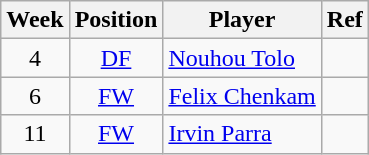<table class=wikitable>
<tr>
<th>Week</th>
<th>Position</th>
<th>Player</th>
<th>Ref</th>
</tr>
<tr>
<td align=center>4</td>
<td align=center><a href='#'>DF</a></td>
<td> <a href='#'>Nouhou Tolo</a></td>
<td></td>
</tr>
<tr>
<td align=center>6</td>
<td align=center><a href='#'>FW</a></td>
<td> <a href='#'>Felix Chenkam</a></td>
<td></td>
</tr>
<tr>
<td align=center>11</td>
<td align=center><a href='#'>FW</a></td>
<td> <a href='#'>Irvin Parra</a></td>
<td></td>
</tr>
</table>
